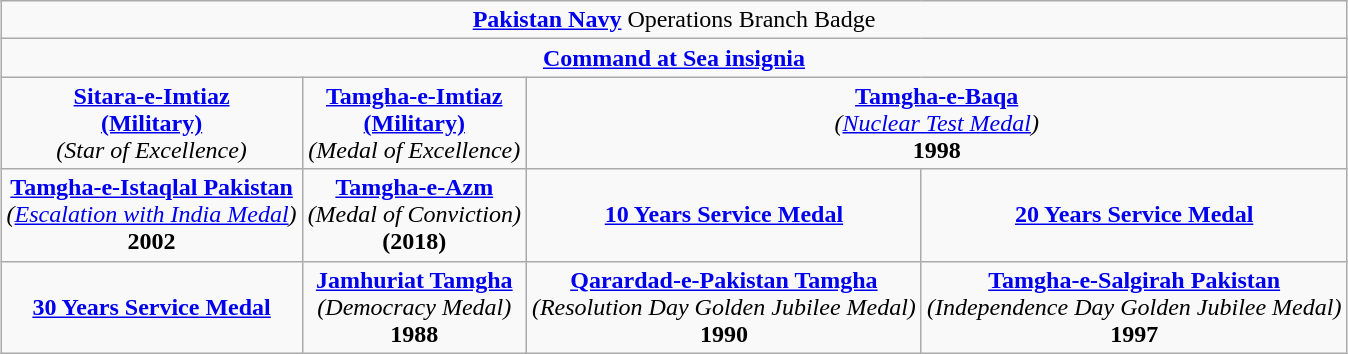<table class="wikitable" style="margin:1em auto; text-align:center;">
<tr>
<td colspan="4"><strong><a href='#'>Pakistan Navy</a></strong> Operations Branch Badge</td>
</tr>
<tr>
<td colspan="4"><strong><a href='#'>Command at Sea insignia</a></strong></td>
</tr>
<tr>
<td><strong><a href='#'>Sitara-e-Imtiaz</a></strong><br><strong><a href='#'>(Military)</a></strong><br><em>(Star of Excellence)</em></td>
<td><strong><a href='#'>Tamgha-e-Imtiaz</a></strong><br><strong><a href='#'>(Military)</a></strong><br><em>(Medal of Excellence)</em></td>
<td colspan="2"><strong><a href='#'>Tamgha-e-Baqa</a></strong><br><em>(<a href='#'>Nuclear Test Medal</a>)</em><br><strong>1998</strong></td>
</tr>
<tr>
<td><strong><a href='#'>Tamgha-e-Istaqlal Pakistan</a></strong><br><em>(<a href='#'>Escalation with India Medal</a>)</em><br><strong>2002</strong></td>
<td><strong><a href='#'>Tamgha-e-Azm</a></strong><br><em>(Medal of Conviction)</em><br><strong>(2018)</strong></td>
<td><strong><a href='#'>10 Years Service Medal</a></strong></td>
<td><strong><a href='#'>20 Years Service Medal</a></strong></td>
</tr>
<tr>
<td><strong><a href='#'>30 Years Service Medal</a></strong></td>
<td><strong><a href='#'>Jamhuriat Tamgha</a></strong><br><em>(Democracy Medal)</em><br><strong>1988</strong></td>
<td><strong><a href='#'>Qarardad-e-Pakistan Tamgha</a></strong><br><em>(Resolution Day</em> <em>Golden Jubilee Medal)</em><br><strong>1990</strong></td>
<td><strong><a href='#'>Tamgha-e-Salgirah Pakistan</a></strong><br><em>(Independence Day</em> <em>Golden Jubilee Medal)</em><br><strong>1997</strong></td>
</tr>
</table>
